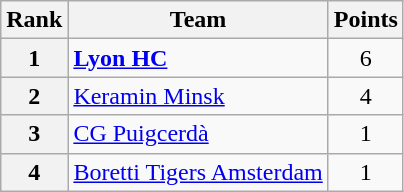<table class="wikitable" style="text-align: center;">
<tr>
<th>Rank</th>
<th>Team</th>
<th>Points</th>
</tr>
<tr>
<th>1</th>
<td style="text-align: left;"> <strong><a href='#'>Lyon HC</a></strong></td>
<td>6</td>
</tr>
<tr>
<th>2</th>
<td style="text-align: left;"> <a href='#'>Keramin Minsk</a></td>
<td>4</td>
</tr>
<tr>
<th>3</th>
<td style="text-align: left;"> <a href='#'>CG Puigcerdà</a></td>
<td>1</td>
</tr>
<tr>
<th>4</th>
<td style="text-align: left;"> <a href='#'>Boretti Tigers Amsterdam</a></td>
<td>1</td>
</tr>
</table>
